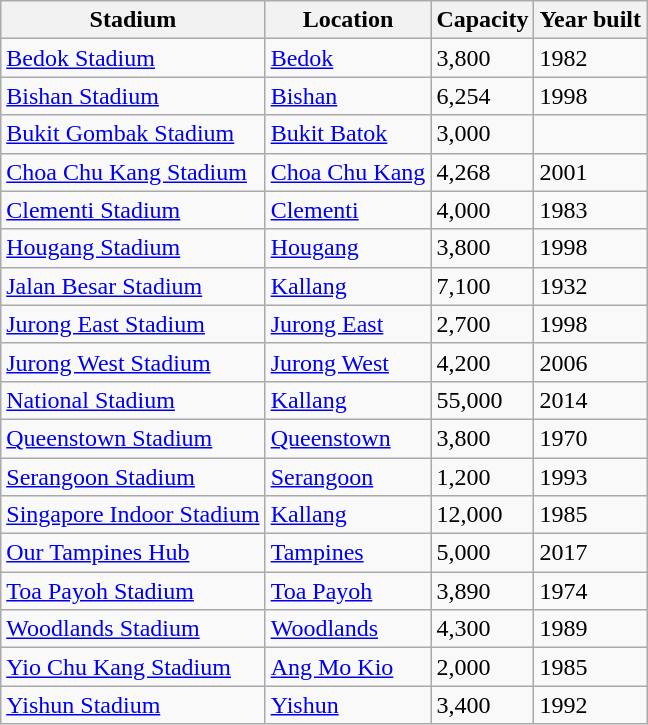<table class="wikitable sortable">
<tr>
<th>Stadium</th>
<th>Location</th>
<th>Capacity</th>
<th>Year built</th>
</tr>
<tr>
<td><a href='#'>Bedok Stadium</a></td>
<td><a href='#'>Bedok</a></td>
<td>3,800</td>
<td>1982</td>
</tr>
<tr>
<td><a href='#'>Bishan Stadium</a></td>
<td><a href='#'>Bishan</a></td>
<td>6,254</td>
<td>1998</td>
</tr>
<tr>
<td><a href='#'>Bukit Gombak Stadium</a></td>
<td><a href='#'>Bukit Batok</a></td>
<td>3,000</td>
<td></td>
</tr>
<tr>
<td><a href='#'>Choa Chu Kang Stadium</a></td>
<td><a href='#'>Choa Chu Kang</a></td>
<td>4,268</td>
<td>2001</td>
</tr>
<tr>
<td><a href='#'>Clementi Stadium</a></td>
<td><a href='#'>Clementi</a></td>
<td>4,000</td>
<td>1983</td>
</tr>
<tr>
<td><a href='#'>Hougang Stadium</a></td>
<td><a href='#'>Hougang</a></td>
<td>3,800</td>
<td>1998</td>
</tr>
<tr>
<td><a href='#'>Jalan Besar Stadium</a></td>
<td><a href='#'>Kallang</a></td>
<td>7,100</td>
<td>1932</td>
</tr>
<tr>
<td><a href='#'>Jurong East Stadium</a></td>
<td><a href='#'>Jurong East</a></td>
<td>2,700</td>
<td>1998</td>
</tr>
<tr>
<td><a href='#'>Jurong West Stadium</a></td>
<td><a href='#'>Jurong West</a></td>
<td>4,200</td>
<td>2006</td>
</tr>
<tr>
<td><a href='#'>National Stadium</a></td>
<td><a href='#'>Kallang</a></td>
<td>55,000</td>
<td>2014</td>
</tr>
<tr>
<td><a href='#'>Queenstown Stadium</a></td>
<td><a href='#'>Queenstown</a></td>
<td>3,800</td>
<td>1970</td>
</tr>
<tr>
<td><a href='#'>Serangoon Stadium</a></td>
<td><a href='#'>Serangoon</a></td>
<td>1,200</td>
<td>1993</td>
</tr>
<tr>
<td><a href='#'>Singapore Indoor Stadium</a></td>
<td><a href='#'>Kallang</a></td>
<td>12,000</td>
<td>1985</td>
</tr>
<tr>
<td><a href='#'>Our Tampines Hub</a></td>
<td><a href='#'>Tampines</a></td>
<td>5,000</td>
<td>2017</td>
</tr>
<tr>
<td><a href='#'>Toa Payoh Stadium</a></td>
<td><a href='#'>Toa Payoh</a></td>
<td>3,890</td>
<td>1974</td>
</tr>
<tr>
<td><a href='#'>Woodlands Stadium</a></td>
<td><a href='#'>Woodlands</a></td>
<td>4,300</td>
<td>1989</td>
</tr>
<tr>
<td><a href='#'>Yio Chu Kang Stadium</a></td>
<td><a href='#'>Ang Mo Kio</a></td>
<td>2,000</td>
<td>1985</td>
</tr>
<tr>
<td><a href='#'>Yishun Stadium</a></td>
<td><a href='#'>Yishun</a></td>
<td>3,400</td>
<td>1992</td>
</tr>
</table>
